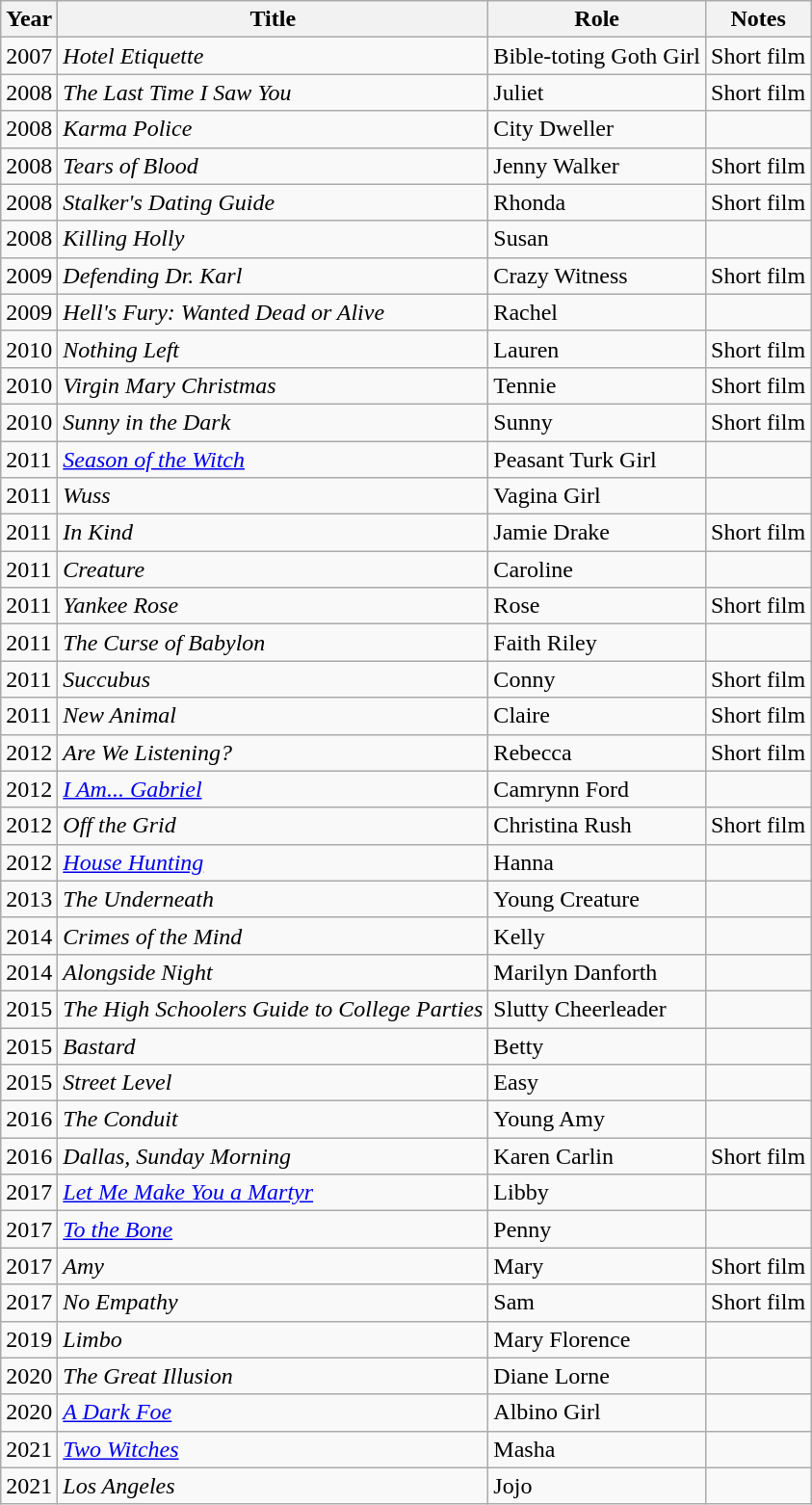<table class="wikitable sortable">
<tr>
<th>Year</th>
<th>Title</th>
<th>Role</th>
<th class="unsortable">Notes</th>
</tr>
<tr>
<td>2007</td>
<td><em>Hotel Etiquette</em></td>
<td>Bible-toting Goth Girl</td>
<td>Short film</td>
</tr>
<tr>
<td>2008</td>
<td><em>The Last Time I Saw You</em></td>
<td>Juliet</td>
<td>Short film</td>
</tr>
<tr>
<td>2008</td>
<td><em>Karma Police</em></td>
<td>City Dweller</td>
<td></td>
</tr>
<tr>
<td>2008</td>
<td><em>Tears of Blood</em></td>
<td>Jenny Walker</td>
<td>Short film</td>
</tr>
<tr>
<td>2008</td>
<td><em>Stalker's Dating Guide</em></td>
<td>Rhonda</td>
<td>Short film</td>
</tr>
<tr>
<td>2008</td>
<td><em>Killing Holly</em></td>
<td>Susan</td>
<td></td>
</tr>
<tr>
<td>2009</td>
<td><em>Defending Dr. Karl</em></td>
<td>Crazy Witness</td>
<td>Short film</td>
</tr>
<tr>
<td>2009</td>
<td><em>Hell's Fury: Wanted Dead or Alive</em></td>
<td>Rachel</td>
<td></td>
</tr>
<tr>
<td>2010</td>
<td><em>Nothing Left</em></td>
<td>Lauren</td>
<td>Short film</td>
</tr>
<tr>
<td>2010</td>
<td><em>Virgin Mary Christmas</em></td>
<td>Tennie</td>
<td>Short film</td>
</tr>
<tr>
<td>2010</td>
<td><em>Sunny in the Dark</em></td>
<td>Sunny</td>
<td>Short film</td>
</tr>
<tr>
<td>2011</td>
<td><em><a href='#'>Season of the Witch</a></em></td>
<td>Peasant Turk Girl</td>
<td></td>
</tr>
<tr>
<td>2011</td>
<td><em>Wuss</em></td>
<td>Vagina Girl</td>
<td></td>
</tr>
<tr>
<td>2011</td>
<td><em>In Kind</em></td>
<td>Jamie Drake</td>
<td>Short film</td>
</tr>
<tr>
<td>2011</td>
<td><em>Creature</em></td>
<td>Caroline</td>
<td></td>
</tr>
<tr>
<td>2011</td>
<td><em>Yankee Rose</em></td>
<td>Rose</td>
<td>Short film</td>
</tr>
<tr>
<td>2011</td>
<td><em>The Curse of Babylon</em></td>
<td>Faith Riley</td>
<td></td>
</tr>
<tr>
<td>2011</td>
<td><em>Succubus</em></td>
<td>Conny</td>
<td>Short film</td>
</tr>
<tr>
<td>2011</td>
<td><em>New Animal</em></td>
<td>Claire</td>
<td>Short film</td>
</tr>
<tr>
<td>2012</td>
<td><em>Are We Listening?</em></td>
<td>Rebecca</td>
<td>Short film</td>
</tr>
<tr>
<td>2012</td>
<td><em><a href='#'>I Am... Gabriel</a></em></td>
<td>Camrynn Ford</td>
<td></td>
</tr>
<tr>
<td>2012</td>
<td><em>Off the Grid</em></td>
<td>Christina Rush</td>
<td>Short film</td>
</tr>
<tr>
<td>2012</td>
<td><em><a href='#'>House Hunting</a></em></td>
<td>Hanna</td>
<td></td>
</tr>
<tr>
<td>2013</td>
<td><em>The Underneath</em></td>
<td>Young Creature</td>
<td></td>
</tr>
<tr>
<td>2014</td>
<td><em>Crimes of the Mind</em></td>
<td>Kelly</td>
<td></td>
</tr>
<tr>
<td>2014</td>
<td><em>Alongside Night</em></td>
<td>Marilyn Danforth</td>
<td></td>
</tr>
<tr>
<td>2015</td>
<td><em>The High Schoolers Guide to College Parties</em></td>
<td>Slutty Cheerleader</td>
<td></td>
</tr>
<tr>
<td>2015</td>
<td><em>Bastard</em></td>
<td>Betty</td>
<td></td>
</tr>
<tr>
<td>2015</td>
<td><em>Street Level</em></td>
<td>Easy</td>
<td></td>
</tr>
<tr>
<td>2016</td>
<td><em>The Conduit</em></td>
<td>Young Amy</td>
<td></td>
</tr>
<tr>
<td>2016</td>
<td><em>Dallas, Sunday Morning</em></td>
<td>Karen Carlin</td>
<td>Short film</td>
</tr>
<tr>
<td>2017</td>
<td><em><a href='#'>Let Me Make You a Martyr</a></em></td>
<td>Libby</td>
<td></td>
</tr>
<tr>
<td>2017</td>
<td><em><a href='#'>To the Bone</a></em></td>
<td>Penny</td>
<td></td>
</tr>
<tr>
<td>2017</td>
<td><em>Amy</em></td>
<td>Mary</td>
<td>Short film</td>
</tr>
<tr>
<td>2017</td>
<td><em>No Empathy</em></td>
<td>Sam</td>
<td>Short film</td>
</tr>
<tr>
<td>2019</td>
<td><em>Limbo</em></td>
<td>Mary Florence</td>
<td></td>
</tr>
<tr>
<td>2020</td>
<td><em>The Great Illusion</em></td>
<td>Diane Lorne</td>
<td></td>
</tr>
<tr>
<td>2020</td>
<td><em><a href='#'>A Dark Foe</a></em></td>
<td>Albino Girl</td>
<td></td>
</tr>
<tr>
<td>2021</td>
<td><em><a href='#'>Two Witches</a></em></td>
<td>Masha</td>
</tr>
<tr>
<td>2021</td>
<td><em>Los Angeles</em></td>
<td>Jojo</td>
<td></td>
</tr>
</table>
